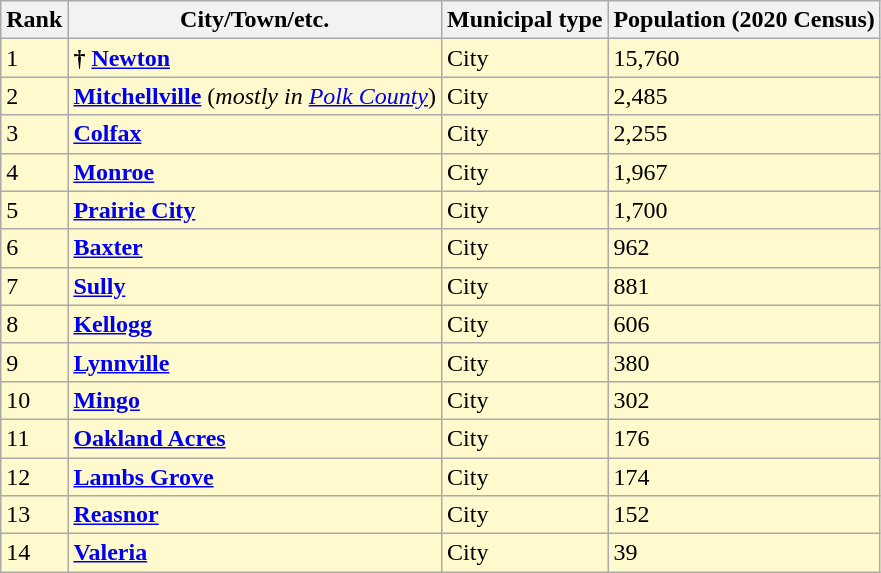<table class="wikitable sortable">
<tr>
<th>Rank</th>
<th>City/Town/etc.</th>
<th>Municipal type</th>
<th>Population (2020 Census)</th>
</tr>
<tr style="background-color:#FFFACD;">
<td>1</td>
<td><strong>†</strong> <strong><a href='#'>Newton</a></strong></td>
<td>City</td>
<td>15,760</td>
</tr>
<tr style="background-color:#FFFACD;">
<td>2</td>
<td><strong><a href='#'>Mitchellville</a></strong>  (<em>mostly in <a href='#'>Polk County</a></em>)</td>
<td>City</td>
<td>2,485</td>
</tr>
<tr style="background-color:#FFFACD;">
<td>3</td>
<td><strong><a href='#'>Colfax</a></strong></td>
<td>City</td>
<td>2,255</td>
</tr>
<tr style="background-color:#FFFACD;">
<td>4</td>
<td><strong><a href='#'>Monroe</a></strong></td>
<td>City</td>
<td>1,967</td>
</tr>
<tr style="background-color:#FFFACD;">
<td>5</td>
<td><strong><a href='#'>Prairie City</a></strong></td>
<td>City</td>
<td>1,700</td>
</tr>
<tr style="background-color:#FFFACD;">
<td>6</td>
<td><strong><a href='#'>Baxter</a></strong></td>
<td>City</td>
<td>962</td>
</tr>
<tr style="background-color:#FFFACD;">
<td>7</td>
<td><strong><a href='#'>Sully</a></strong></td>
<td>City</td>
<td>881</td>
</tr>
<tr style="background-color:#FFFACD;">
<td>8</td>
<td><strong><a href='#'>Kellogg</a></strong></td>
<td>City</td>
<td>606</td>
</tr>
<tr style="background-color:#FFFACD;">
<td>9</td>
<td><strong><a href='#'>Lynnville</a></strong></td>
<td>City</td>
<td>380</td>
</tr>
<tr style="background-color:#FFFACD;">
<td>10</td>
<td><strong><a href='#'>Mingo</a></strong></td>
<td>City</td>
<td>302</td>
</tr>
<tr style="background-color:#FFFACD;">
<td>11</td>
<td><strong><a href='#'>Oakland Acres</a></strong></td>
<td>City</td>
<td>176</td>
</tr>
<tr style="background-color:#FFFACD;">
<td>12</td>
<td><strong><a href='#'>Lambs Grove</a></strong></td>
<td>City</td>
<td>174</td>
</tr>
<tr style="background-color:#FFFACD;">
<td>13</td>
<td><strong><a href='#'>Reasnor</a></strong></td>
<td>City</td>
<td>152</td>
</tr>
<tr style="background-color:#FFFACD;">
<td>14</td>
<td><strong><a href='#'>Valeria</a></strong></td>
<td>City</td>
<td>39</td>
</tr>
</table>
